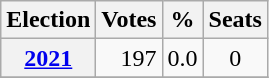<table class=wikitable style="text-align: right;">
<tr>
<th>Election</th>
<th>Votes</th>
<th>%</th>
<th>Seats</th>
</tr>
<tr>
<th><a href='#'>2021</a></th>
<td>197</td>
<td>0.0</td>
<td style="text-align:center;">0</td>
</tr>
<tr>
</tr>
</table>
